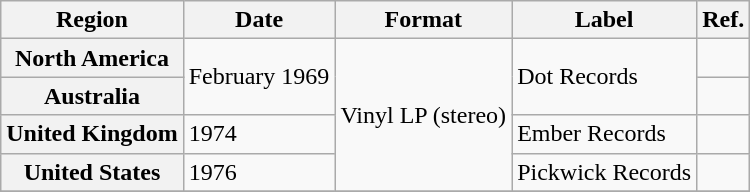<table class="wikitable plainrowheaders">
<tr>
<th scope="col">Region</th>
<th scope="col">Date</th>
<th scope="col">Format</th>
<th scope="col">Label</th>
<th scope="col">Ref.</th>
</tr>
<tr>
<th scope="row">North America</th>
<td rowspan="2">February 1969</td>
<td rowspan="4">Vinyl LP (stereo)</td>
<td rowspan="2">Dot Records</td>
<td></td>
</tr>
<tr>
<th scope="row">Australia</th>
<td></td>
</tr>
<tr>
<th scope="row">United Kingdom</th>
<td>1974</td>
<td>Ember Records</td>
<td></td>
</tr>
<tr>
<th scope="row">United States</th>
<td>1976</td>
<td>Pickwick Records</td>
<td></td>
</tr>
<tr>
</tr>
</table>
